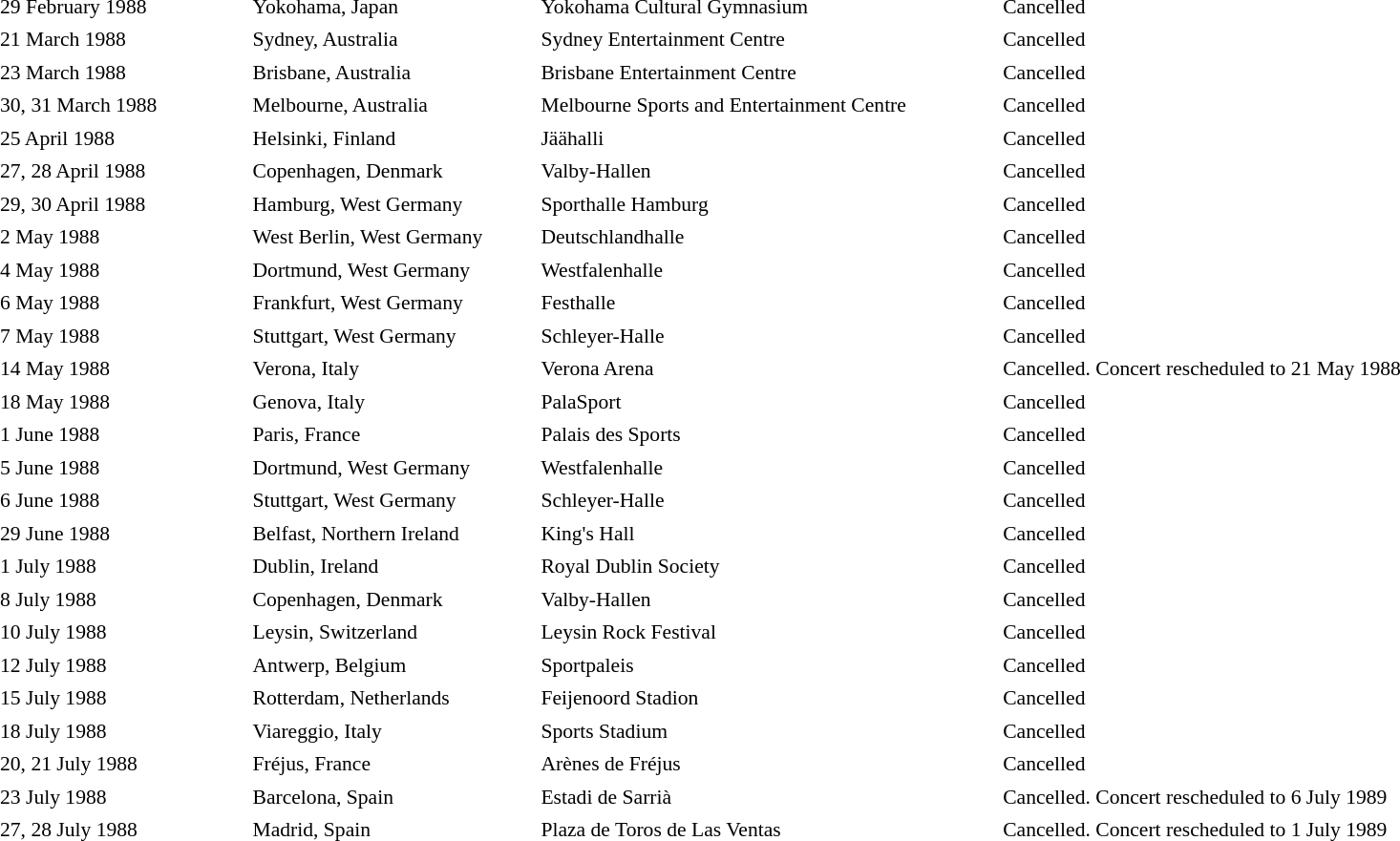<table cellpadding="2" style="border: 0px solid darkgray; font-size:90%">
<tr>
<th width="175"></th>
<th width="200"></th>
<th width="325"></th>
<th width="575"></th>
</tr>
<tr border="0">
<td>29 February 1988</td>
<td>Yokohama, Japan</td>
<td>Yokohama Cultural Gymnasium</td>
<td>Cancelled</td>
</tr>
<tr>
<td>21 March 1988</td>
<td>Sydney, Australia</td>
<td>Sydney Entertainment Centre</td>
<td>Cancelled</td>
</tr>
<tr>
<td>23 March 1988</td>
<td>Brisbane, Australia</td>
<td>Brisbane Entertainment Centre</td>
<td>Cancelled</td>
</tr>
<tr>
<td>30, 31 March 1988</td>
<td>Melbourne, Australia</td>
<td>Melbourne Sports and Entertainment Centre</td>
<td>Cancelled</td>
</tr>
<tr>
<td>25 April 1988</td>
<td>Helsinki, Finland</td>
<td>Jäähalli</td>
<td>Cancelled</td>
</tr>
<tr>
<td>27, 28 April 1988</td>
<td>Copenhagen, Denmark</td>
<td>Valby-Hallen</td>
<td>Cancelled</td>
</tr>
<tr>
<td>29, 30 April 1988</td>
<td>Hamburg, West Germany</td>
<td>Sporthalle Hamburg</td>
<td>Cancelled</td>
</tr>
<tr>
<td>2 May 1988</td>
<td>West Berlin, West Germany</td>
<td>Deutschlandhalle</td>
<td>Cancelled</td>
</tr>
<tr>
<td>4 May 1988</td>
<td>Dortmund, West Germany</td>
<td>Westfalenhalle</td>
<td>Cancelled</td>
</tr>
<tr>
<td>6 May 1988</td>
<td>Frankfurt, West Germany</td>
<td>Festhalle</td>
<td>Cancelled</td>
</tr>
<tr>
<td>7 May 1988</td>
<td>Stuttgart, West Germany</td>
<td>Schleyer-Halle</td>
<td>Cancelled</td>
</tr>
<tr>
<td>14 May 1988</td>
<td>Verona, Italy</td>
<td>Verona Arena</td>
<td>Cancelled. Concert rescheduled to 21 May 1988</td>
</tr>
<tr>
<td>18 May 1988</td>
<td>Genova, Italy</td>
<td>PalaSport</td>
<td>Cancelled</td>
</tr>
<tr>
<td>1 June 1988</td>
<td>Paris, France</td>
<td>Palais des Sports</td>
<td>Cancelled</td>
</tr>
<tr>
<td>5 June 1988</td>
<td>Dortmund, West Germany</td>
<td>Westfalenhalle</td>
<td>Cancelled</td>
</tr>
<tr>
<td>6 June 1988</td>
<td>Stuttgart, West Germany</td>
<td>Schleyer-Halle</td>
<td>Cancelled</td>
</tr>
<tr>
<td>29 June 1988</td>
<td>Belfast, Northern Ireland</td>
<td>King's Hall</td>
<td>Cancelled</td>
</tr>
<tr>
<td>1 July 1988</td>
<td>Dublin, Ireland</td>
<td>Royal Dublin Society</td>
<td>Cancelled</td>
</tr>
<tr>
<td>8 July 1988</td>
<td>Copenhagen, Denmark</td>
<td>Valby-Hallen</td>
<td>Cancelled</td>
</tr>
<tr>
<td>10 July 1988</td>
<td>Leysin, Switzerland</td>
<td>Leysin Rock Festival</td>
<td>Cancelled</td>
</tr>
<tr>
<td>12 July 1988</td>
<td>Antwerp, Belgium</td>
<td>Sportpaleis</td>
<td>Cancelled</td>
</tr>
<tr>
<td>15 July 1988</td>
<td>Rotterdam, Netherlands</td>
<td>Feijenoord Stadion</td>
<td>Cancelled</td>
</tr>
<tr>
<td>18 July 1988</td>
<td>Viareggio, Italy</td>
<td>Sports Stadium</td>
<td>Cancelled</td>
</tr>
<tr>
<td>20, 21 July 1988</td>
<td>Fréjus, France</td>
<td>Arènes de Fréjus</td>
<td>Cancelled</td>
</tr>
<tr>
<td>23 July 1988</td>
<td>Barcelona, Spain</td>
<td>Estadi de Sarrià</td>
<td>Cancelled. Concert rescheduled to 6 July 1989</td>
</tr>
<tr>
<td>27, 28 July 1988</td>
<td>Madrid, Spain</td>
<td>Plaza de Toros de Las Ventas</td>
<td>Cancelled. Concert rescheduled to 1 July 1989</td>
</tr>
<tr>
</tr>
</table>
